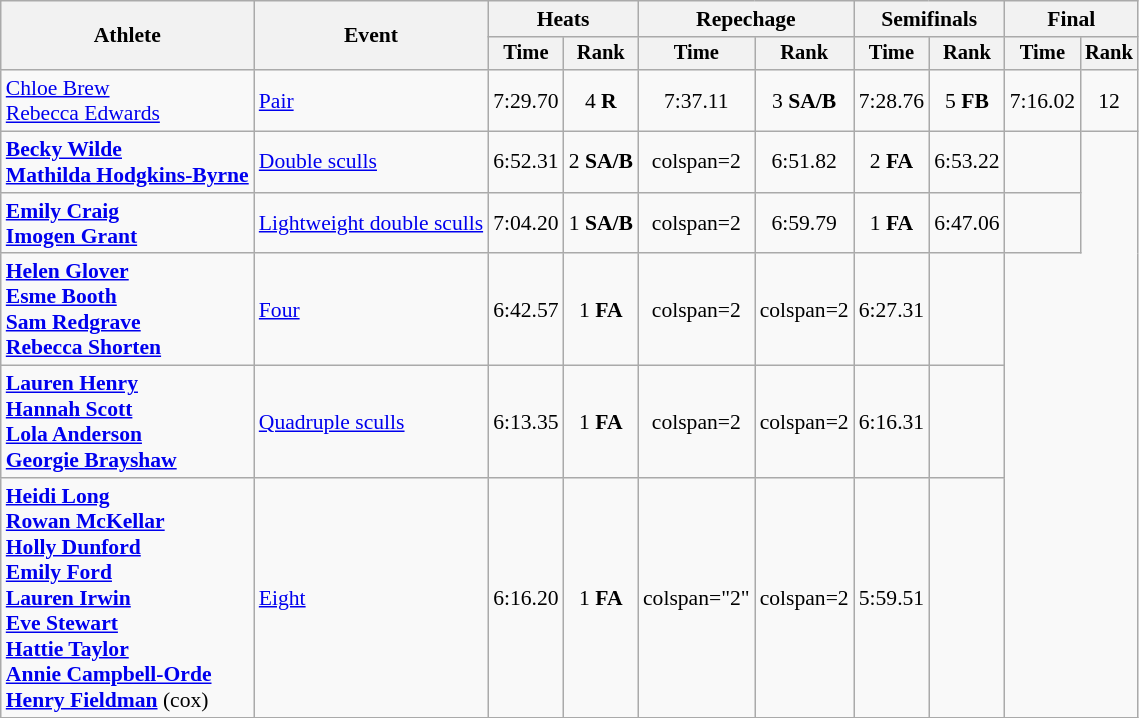<table class=wikitable style=font-size:90%;text-align:center>
<tr>
<th rowspan=2>Athlete</th>
<th rowspan=2>Event</th>
<th colspan=2>Heats</th>
<th colspan=2>Repechage</th>
<th colspan=2>Semifinals</th>
<th colspan=2>Final</th>
</tr>
<tr style=font-size:95%>
<th>Time</th>
<th>Rank</th>
<th>Time</th>
<th>Rank</th>
<th>Time</th>
<th>Rank</th>
<th>Time</th>
<th>Rank</th>
</tr>
<tr>
<td align=left><a href='#'>Chloe Brew</a><br><a href='#'>Rebecca Edwards</a></td>
<td align=left><a href='#'>Pair</a></td>
<td>7:29.70</td>
<td>4 <strong>R</strong></td>
<td>7:37.11</td>
<td>3 <strong>SA/B</strong></td>
<td>7:28.76</td>
<td>5 <strong>FB</strong></td>
<td>7:16.02</td>
<td>12</td>
</tr>
<tr>
<td align=left><strong><a href='#'>Becky Wilde</a></strong><br><strong><a href='#'>Mathilda Hodgkins-Byrne</a></strong></td>
<td align=left><a href='#'>Double sculls</a></td>
<td>6:52.31</td>
<td>2 <strong>SA/B</strong></td>
<td>colspan=2 </td>
<td>6:51.82</td>
<td>2 <strong>FA</strong></td>
<td>6:53.22</td>
<td></td>
</tr>
<tr>
<td align=left><strong><a href='#'>Emily Craig</a></strong><br><strong><a href='#'>Imogen Grant</a></strong></td>
<td align=left><a href='#'>Lightweight double sculls</a></td>
<td>7:04.20</td>
<td>1 <strong>SA/B</strong></td>
<td>colspan=2 </td>
<td>6:59.79</td>
<td>1 <strong>FA</strong></td>
<td>6:47.06</td>
<td></td>
</tr>
<tr>
<td align=left><strong><a href='#'>Helen Glover</a></strong><br><strong><a href='#'>Esme Booth</a></strong><br><strong><a href='#'>Sam Redgrave</a></strong><br><strong><a href='#'>Rebecca Shorten</a></strong></td>
<td align=left><a href='#'>Four</a></td>
<td>6:42.57</td>
<td>1 <strong>FA</strong></td>
<td>colspan=2 </td>
<td>colspan=2 </td>
<td>6:27.31</td>
<td></td>
</tr>
<tr>
<td align=left><strong><a href='#'>Lauren Henry</a></strong><br><strong><a href='#'>Hannah Scott</a></strong><br><strong><a href='#'>Lola Anderson</a></strong><br><strong><a href='#'>Georgie Brayshaw</a></strong></td>
<td align=left><a href='#'>Quadruple sculls</a></td>
<td>6:13.35</td>
<td>1 <strong>FA</strong></td>
<td>colspan=2 </td>
<td>colspan=2 </td>
<td>6:16.31</td>
<td></td>
</tr>
<tr>
<td align=left><strong><a href='#'>Heidi Long</a></strong> <br><strong><a href='#'>Rowan McKellar</a></strong><br><strong><a href='#'>Holly Dunford</a></strong><br><strong><a href='#'>Emily Ford</a></strong><br><strong><a href='#'>Lauren Irwin</a></strong><br><strong><a href='#'>Eve Stewart</a></strong><br><strong><a href='#'>Hattie Taylor</a></strong><br><strong><a href='#'>Annie Campbell-Orde</a></strong><br><strong><a href='#'>Henry Fieldman</a></strong> (cox)</td>
<td align=left><a href='#'>Eight</a></td>
<td>6:16.20</td>
<td>1 <strong>FA</strong></td>
<td>colspan="2" </td>
<td>colspan=2 </td>
<td>5:59.51</td>
<td></td>
</tr>
</table>
